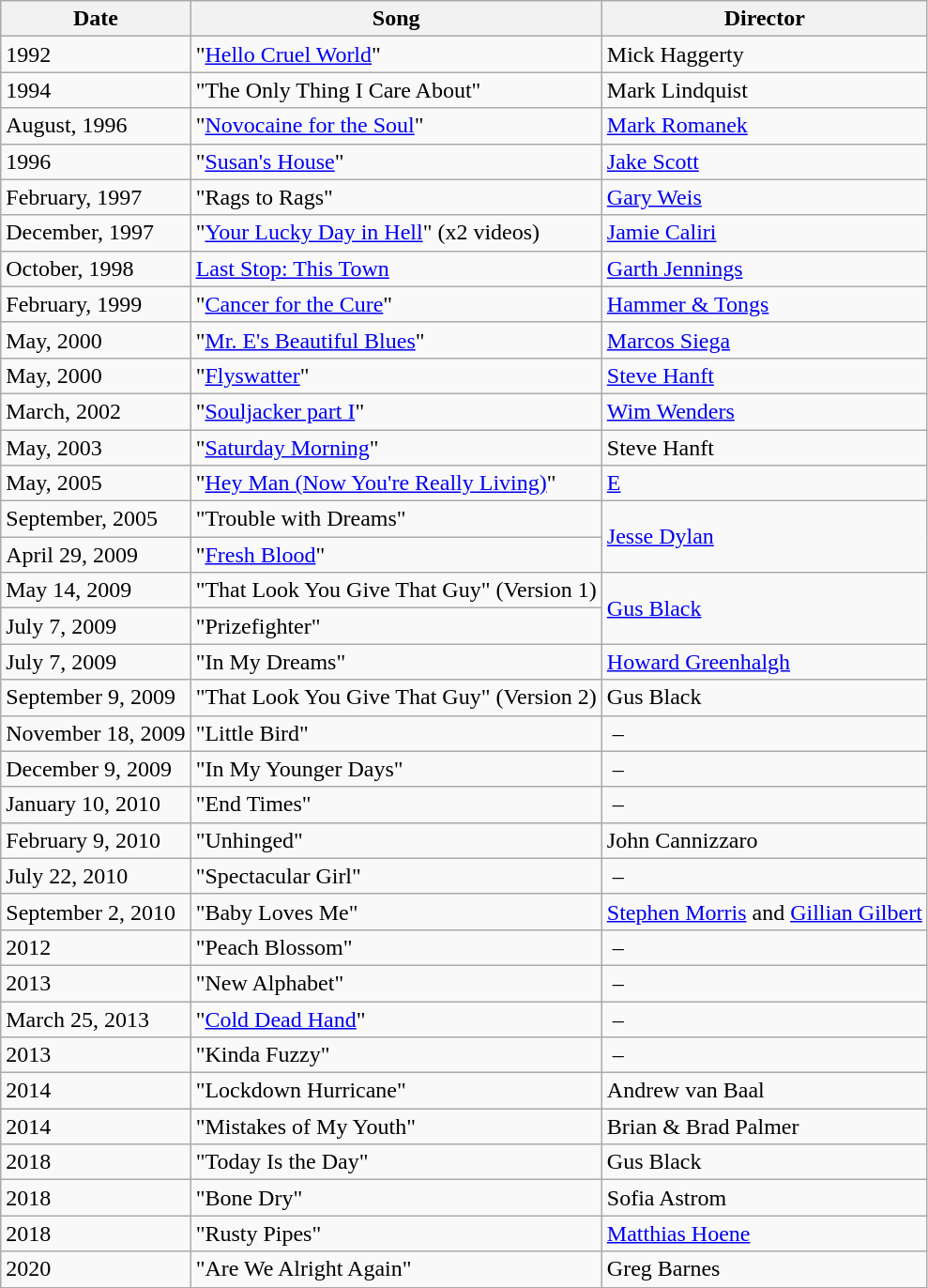<table class="wikitable" style="text-align:left">
<tr>
<th>Date</th>
<th>Song</th>
<th>Director</th>
</tr>
<tr>
<td>1992</td>
<td>"<a href='#'>Hello Cruel World</a>"</td>
<td>Mick Haggerty</td>
</tr>
<tr>
<td>1994</td>
<td>"The Only Thing I Care About"</td>
<td>Mark Lindquist</td>
</tr>
<tr>
<td>August, 1996</td>
<td>"<a href='#'>Novocaine for the Soul</a>"</td>
<td><a href='#'>Mark Romanek</a></td>
</tr>
<tr>
<td>1996</td>
<td>"<a href='#'>Susan's House</a>"</td>
<td><a href='#'>Jake Scott</a></td>
</tr>
<tr>
<td>February, 1997</td>
<td>"Rags to Rags"</td>
<td><a href='#'>Gary Weis</a></td>
</tr>
<tr>
<td>December, 1997</td>
<td>"<a href='#'>Your Lucky Day in Hell</a>" (x2 videos)</td>
<td><a href='#'>Jamie Caliri</a></td>
</tr>
<tr>
<td>October, 1998</td>
<td><a href='#'>Last Stop: This Town</a></td>
<td><a href='#'>Garth Jennings</a></td>
</tr>
<tr>
<td>February, 1999</td>
<td>"<a href='#'>Cancer for the Cure</a>"</td>
<td><a href='#'>Hammer & Tongs</a></td>
</tr>
<tr>
<td>May, 2000</td>
<td>"<a href='#'>Mr. E's Beautiful Blues</a>"</td>
<td><a href='#'>Marcos Siega</a></td>
</tr>
<tr>
<td>May, 2000</td>
<td>"<a href='#'>Flyswatter</a>"</td>
<td><a href='#'>Steve Hanft</a></td>
</tr>
<tr>
<td>March, 2002</td>
<td>"<a href='#'>Souljacker part I</a>"</td>
<td><a href='#'>Wim Wenders</a></td>
</tr>
<tr>
<td>May, 2003</td>
<td>"<a href='#'>Saturday Morning</a>"</td>
<td>Steve Hanft</td>
</tr>
<tr>
<td>May, 2005</td>
<td>"<a href='#'>Hey Man (Now You're Really Living)</a>"</td>
<td><a href='#'>E</a></td>
</tr>
<tr>
<td>September, 2005</td>
<td>"Trouble with Dreams"</td>
<td rowspan="2"><a href='#'>Jesse Dylan</a></td>
</tr>
<tr>
<td>April 29, 2009</td>
<td>"<a href='#'>Fresh Blood</a>"</td>
</tr>
<tr>
<td>May 14, 2009</td>
<td>"That Look You Give That Guy" (Version 1)</td>
<td rowspan="2"><a href='#'>Gus Black</a></td>
</tr>
<tr>
<td>July 7, 2009</td>
<td>"Prizefighter"</td>
</tr>
<tr>
<td>July 7, 2009</td>
<td>"In My Dreams"</td>
<td><a href='#'>Howard Greenhalgh</a></td>
</tr>
<tr>
<td>September 9, 2009</td>
<td>"That Look You Give That Guy" (Version 2)</td>
<td>Gus Black</td>
</tr>
<tr>
<td>November 18, 2009</td>
<td>"Little Bird"</td>
<td> –</td>
</tr>
<tr>
<td>December 9, 2009</td>
<td>"In My Younger Days"</td>
<td> –</td>
</tr>
<tr>
<td>January 10, 2010</td>
<td>"End Times"</td>
<td> –</td>
</tr>
<tr>
<td>February 9, 2010</td>
<td>"Unhinged"</td>
<td>John Cannizzaro</td>
</tr>
<tr>
<td>July 22, 2010</td>
<td>"Spectacular Girl"</td>
<td> –</td>
</tr>
<tr>
<td>September 2, 2010</td>
<td>"Baby Loves Me"</td>
<td><a href='#'>Stephen Morris</a> and <a href='#'>Gillian Gilbert</a></td>
</tr>
<tr>
<td>2012</td>
<td>"Peach Blossom"</td>
<td> –</td>
</tr>
<tr>
<td>2013</td>
<td>"New Alphabet"</td>
<td> –</td>
</tr>
<tr>
<td>March 25, 2013</td>
<td>"<a href='#'>Cold Dead Hand</a>"</td>
<td> –</td>
</tr>
<tr>
<td>2013</td>
<td>"Kinda Fuzzy"</td>
<td> –</td>
</tr>
<tr>
<td>2014</td>
<td>"Lockdown Hurricane"</td>
<td>Andrew van Baal</td>
</tr>
<tr>
<td>2014</td>
<td>"Mistakes of My Youth"</td>
<td>Brian & Brad Palmer</td>
</tr>
<tr>
<td>2018</td>
<td>"Today Is the Day"</td>
<td>Gus Black</td>
</tr>
<tr>
<td>2018</td>
<td>"Bone Dry"</td>
<td>Sofia Astrom</td>
</tr>
<tr>
<td>2018</td>
<td>"Rusty Pipes"</td>
<td><a href='#'>Matthias Hoene</a></td>
</tr>
<tr>
<td>2020</td>
<td>"Are We Alright Again"</td>
<td>Greg Barnes</td>
</tr>
</table>
